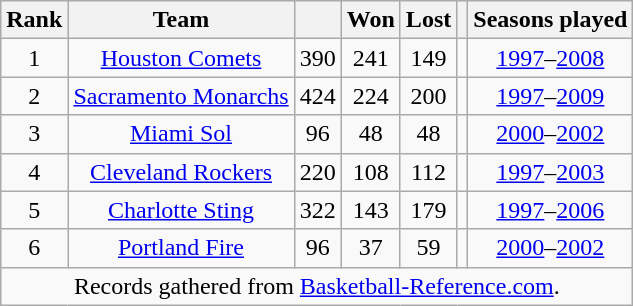<table class="wikitable sortable" style="text-align: center;">
<tr align="center">
<th>Rank</th>
<th>Team</th>
<th></th>
<th>Won</th>
<th>Lost</th>
<th></th>
<th>Seasons played</th>
</tr>
<tr>
<td>1</td>
<td><a href='#'>Houston Comets</a></td>
<td>390</td>
<td>241</td>
<td>149</td>
<td></td>
<td><a href='#'>1997</a>–<a href='#'>2008</a></td>
</tr>
<tr>
<td>2</td>
<td><a href='#'>Sacramento Monarchs</a></td>
<td>424</td>
<td>224</td>
<td>200</td>
<td></td>
<td><a href='#'>1997</a>–<a href='#'>2009</a></td>
</tr>
<tr>
<td>3</td>
<td><a href='#'>Miami Sol</a></td>
<td>96</td>
<td>48</td>
<td>48</td>
<td></td>
<td><a href='#'>2000</a>–<a href='#'>2002</a></td>
</tr>
<tr>
<td>4</td>
<td><a href='#'>Cleveland Rockers</a></td>
<td>220</td>
<td>108</td>
<td>112</td>
<td></td>
<td><a href='#'>1997</a>–<a href='#'>2003</a></td>
</tr>
<tr>
<td>5</td>
<td><a href='#'>Charlotte Sting</a></td>
<td>322</td>
<td>143</td>
<td>179</td>
<td></td>
<td><a href='#'>1997</a>–<a href='#'>2006</a></td>
</tr>
<tr>
<td>6</td>
<td><a href='#'>Portland Fire</a></td>
<td>96</td>
<td>37</td>
<td>59</td>
<td></td>
<td><a href='#'>2000</a>–<a href='#'>2002</a></td>
</tr>
<tr class="sortbottom">
<td style="text-align:center;" colspan="7">Records gathered from <a href='#'>Basketball-Reference.com</a>.</td>
</tr>
</table>
